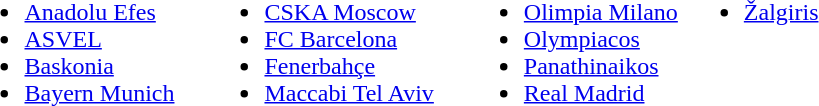<table>
<tr style="vertical-align: top;">
<td><br><ul><li> <a href='#'>Anadolu Efes</a></li><li> <a href='#'>ASVEL</a></li><li> <a href='#'>Baskonia</a></li><li> <a href='#'>Bayern Munich</a></li></ul></td>
<td>   </td>
<td><br><ul><li> <a href='#'>CSKA Moscow</a></li><li> <a href='#'>FC Barcelona</a></li><li> <a href='#'>Fenerbahçe</a></li><li> <a href='#'>Maccabi Tel Aviv</a></li></ul></td>
<td>   </td>
<td><br><ul><li> <a href='#'>Olimpia Milano</a></li><li> <a href='#'>Olympiacos</a></li><li> <a href='#'>Panathinaikos</a></li><li> <a href='#'>Real Madrid</a></li></ul></td>
<td><br><ul><li> <a href='#'>Žalgiris</a></li></ul></td>
</tr>
</table>
